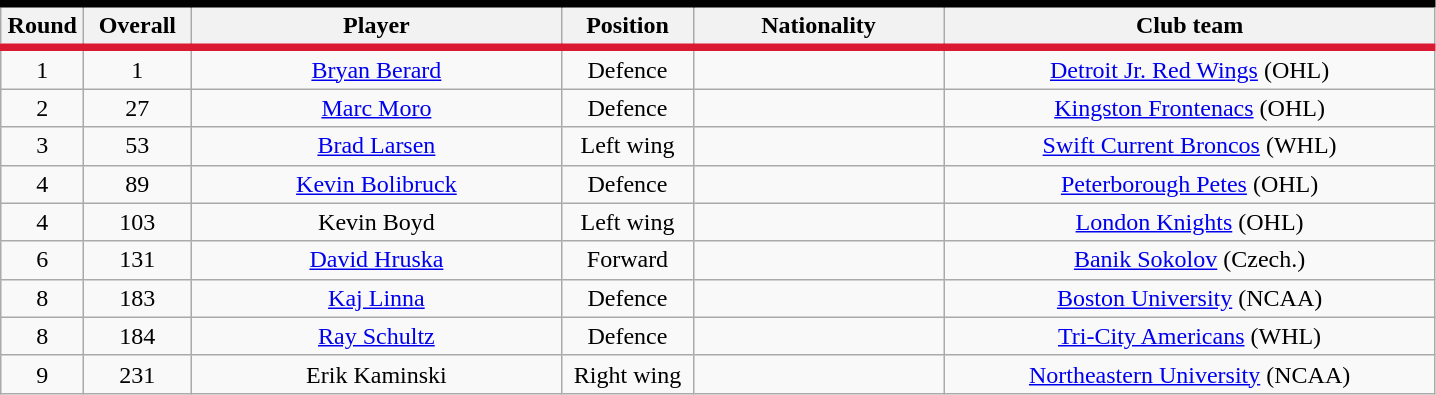<table class="wikitable sortable" style="text-align:center">
<tr style= "background:#FFFFFF; border-top:#010101 5px solid; border-bottom:#DA1A32 5px solid;">
<th style="width:3em">Round</th>
<th style="width:4em">Overall</th>
<th style="width:15em">Player</th>
<th style="width:5em">Position</th>
<th style="width:10em">Nationality</th>
<th style="width:20em">Club team</th>
</tr>
<tr align="center">
<td>1</td>
<td>1</td>
<td><a href='#'>Bryan Berard</a></td>
<td>Defence</td>
<td></td>
<td><a href='#'>Detroit Jr. Red Wings</a> (OHL)</td>
</tr>
<tr>
<td>2</td>
<td>27</td>
<td><a href='#'>Marc Moro</a></td>
<td>Defence</td>
<td></td>
<td><a href='#'>Kingston Frontenacs</a> (OHL)</td>
</tr>
<tr>
<td>3</td>
<td>53</td>
<td><a href='#'>Brad Larsen</a></td>
<td>Left wing</td>
<td></td>
<td><a href='#'>Swift Current Broncos</a> (WHL)</td>
</tr>
<tr>
<td>4</td>
<td>89<br></td>
<td><a href='#'>Kevin Bolibruck</a></td>
<td>Defence</td>
<td></td>
<td><a href='#'>Peterborough Petes</a> (OHL)</td>
</tr>
<tr>
<td>4</td>
<td>103<br></td>
<td>Kevin Boyd</td>
<td>Left wing</td>
<td></td>
<td><a href='#'>London Knights</a> (OHL)</td>
</tr>
<tr>
<td>6</td>
<td>131</td>
<td><a href='#'>David Hruska</a></td>
<td>Forward</td>
<td></td>
<td><a href='#'>Banik Sokolov</a> (Czech.)</td>
</tr>
<tr>
<td>8</td>
<td>183</td>
<td><a href='#'>Kaj Linna</a></td>
<td>Defence</td>
<td></td>
<td><a href='#'>Boston University</a> (NCAA)</td>
</tr>
<tr>
<td>8</td>
<td>184<br></td>
<td><a href='#'>Ray Schultz</a></td>
<td>Defence</td>
<td></td>
<td><a href='#'>Tri-City Americans</a> (WHL)</td>
</tr>
<tr>
<td>9</td>
<td>231<br></td>
<td>Erik Kaminski</td>
<td>Right wing</td>
<td></td>
<td><a href='#'>Northeastern University</a> (NCAA)</td>
</tr>
</table>
